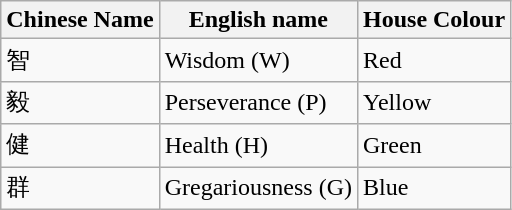<table class="wikitable">
<tr>
<th>Chinese Name</th>
<th>English name</th>
<th>House Colour</th>
</tr>
<tr>
<td>智</td>
<td>Wisdom (W)</td>
<td>Red</td>
</tr>
<tr>
<td>毅</td>
<td>Perseverance (P)</td>
<td>Yellow</td>
</tr>
<tr>
<td>健</td>
<td>Health (H)</td>
<td>Green</td>
</tr>
<tr>
<td>群</td>
<td>Gregariousness (G)</td>
<td>Blue</td>
</tr>
</table>
